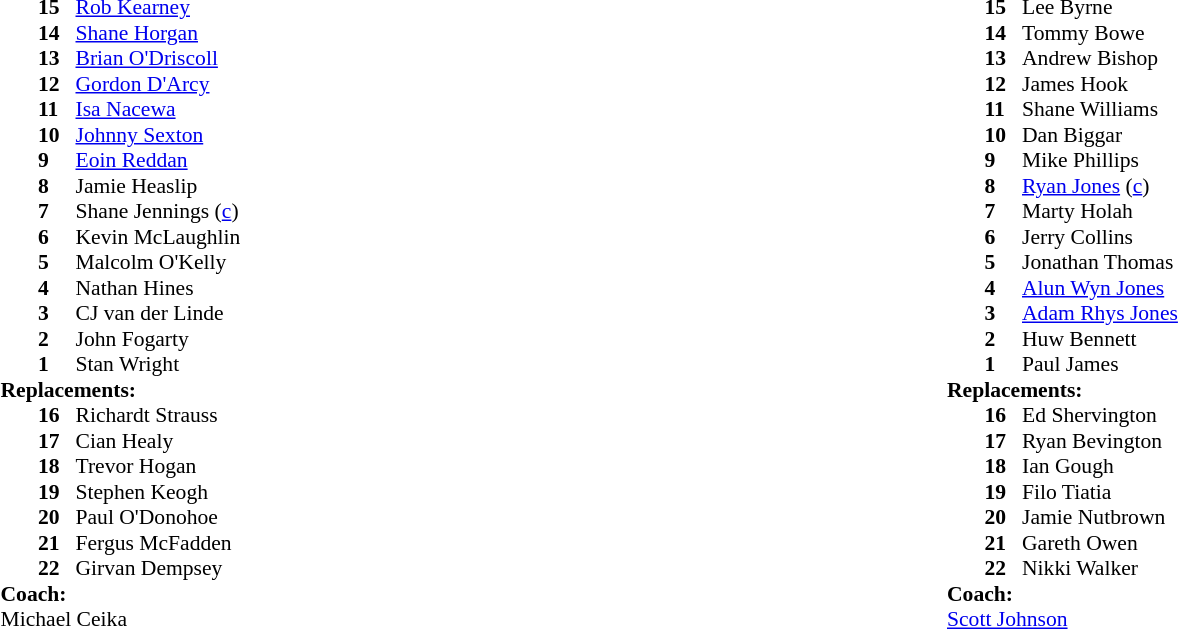<table width="100%">
<tr>
<td valign="top" width="50%"><br><table style="font-size: 90%" cellspacing="0" cellpadding="0">
<tr>
<th width="25"></th>
<th width="25"></th>
</tr>
<tr>
<td></td>
<td><strong>15</strong></td>
<td><a href='#'>Rob Kearney</a></td>
</tr>
<tr>
<td></td>
<td><strong>14</strong></td>
<td><a href='#'>Shane Horgan</a></td>
</tr>
<tr>
<td></td>
<td><strong>13</strong></td>
<td><a href='#'>Brian O'Driscoll</a></td>
</tr>
<tr>
<td></td>
<td><strong>12</strong></td>
<td><a href='#'>Gordon D'Arcy</a></td>
</tr>
<tr>
<td></td>
<td><strong>11</strong></td>
<td><a href='#'>Isa Nacewa</a></td>
</tr>
<tr>
<td></td>
<td><strong>10</strong></td>
<td><a href='#'>Johnny Sexton</a></td>
</tr>
<tr>
<td></td>
<td><strong>9</strong></td>
<td><a href='#'>Eoin Reddan</a></td>
</tr>
<tr>
<td></td>
<td><strong>8</strong></td>
<td>Jamie Heaslip</td>
</tr>
<tr>
<td></td>
<td><strong>7</strong></td>
<td>Shane Jennings (<a href='#'>c</a>)</td>
</tr>
<tr>
<td></td>
<td><strong>6</strong></td>
<td>Kevin McLaughlin</td>
</tr>
<tr>
<td></td>
<td><strong>5</strong></td>
<td>Malcolm O'Kelly</td>
</tr>
<tr>
<td></td>
<td><strong>4</strong></td>
<td>Nathan Hines</td>
</tr>
<tr>
<td></td>
<td><strong>3</strong></td>
<td>CJ van der Linde</td>
</tr>
<tr>
<td></td>
<td><strong>2</strong></td>
<td>John Fogarty</td>
</tr>
<tr>
<td></td>
<td><strong>1</strong></td>
<td>Stan Wright</td>
</tr>
<tr>
<td colspan=3><strong>Replacements:</strong></td>
</tr>
<tr>
<td></td>
<td><strong>16</strong></td>
<td>Richardt Strauss</td>
</tr>
<tr>
<td></td>
<td><strong>17</strong></td>
<td>Cian Healy</td>
</tr>
<tr>
<td></td>
<td><strong>18</strong></td>
<td>Trevor Hogan</td>
</tr>
<tr>
<td></td>
<td><strong>19</strong></td>
<td>Stephen Keogh</td>
</tr>
<tr>
<td></td>
<td><strong>20</strong></td>
<td>Paul O'Donohoe</td>
</tr>
<tr>
<td></td>
<td><strong>21</strong></td>
<td>Fergus McFadden</td>
</tr>
<tr>
<td></td>
<td><strong>22</strong></td>
<td>Girvan Dempsey</td>
</tr>
<tr>
<td colspan=3><strong>Coach:</strong></td>
</tr>
<tr>
<td colspan="4">Michael Ceika</td>
</tr>
<tr>
<td colspan="4"></td>
</tr>
</table>
</td>
<td valign="top" width="50%"><br><table style="font-size: 90%" cellspacing="0" cellpadding="0">
<tr>
<th width="25"></th>
<th width="25"></th>
</tr>
<tr>
<td></td>
<td><strong>15</strong></td>
<td>Lee Byrne</td>
</tr>
<tr>
<td></td>
<td><strong>14</strong></td>
<td>Tommy Bowe</td>
</tr>
<tr>
<td></td>
<td><strong>13</strong></td>
<td>Andrew Bishop</td>
</tr>
<tr>
<td></td>
<td><strong>12</strong></td>
<td>James Hook</td>
</tr>
<tr>
<td></td>
<td><strong>11</strong></td>
<td>Shane Williams</td>
</tr>
<tr>
<td></td>
<td><strong>10</strong></td>
<td>Dan Biggar</td>
</tr>
<tr>
<td></td>
<td><strong>9</strong></td>
<td>Mike Phillips</td>
</tr>
<tr>
<td></td>
<td><strong>8</strong></td>
<td><a href='#'>Ryan Jones</a> (<a href='#'>c</a>)</td>
</tr>
<tr>
<td></td>
<td><strong>7</strong></td>
<td>Marty Holah</td>
</tr>
<tr>
<td></td>
<td><strong>6</strong></td>
<td>Jerry Collins</td>
</tr>
<tr>
<td></td>
<td><strong>5</strong></td>
<td>Jonathan Thomas</td>
</tr>
<tr>
<td></td>
<td><strong>4</strong></td>
<td><a href='#'>Alun Wyn Jones</a></td>
</tr>
<tr>
<td></td>
<td><strong>3</strong></td>
<td><a href='#'>Adam Rhys Jones</a></td>
</tr>
<tr>
<td></td>
<td><strong>2</strong></td>
<td>Huw Bennett</td>
</tr>
<tr>
<td></td>
<td><strong>1</strong></td>
<td>Paul James</td>
</tr>
<tr>
<td colspan=3><strong>Replacements:</strong></td>
</tr>
<tr>
<td></td>
<td><strong>16</strong></td>
<td>Ed Shervington</td>
</tr>
<tr>
<td></td>
<td><strong>17</strong></td>
<td>Ryan Bevington</td>
</tr>
<tr>
<td></td>
<td><strong>18</strong></td>
<td>Ian Gough</td>
</tr>
<tr>
<td></td>
<td><strong>19</strong></td>
<td>Filo Tiatia</td>
</tr>
<tr>
<td></td>
<td><strong>20</strong></td>
<td>Jamie Nutbrown</td>
</tr>
<tr>
<td></td>
<td><strong>21</strong></td>
<td>Gareth Owen</td>
</tr>
<tr>
<td></td>
<td><strong>22</strong></td>
<td>Nikki Walker</td>
</tr>
<tr>
<td colspan=3><strong>Coach:</strong></td>
</tr>
<tr>
<td colspan="4"><a href='#'>Scott Johnson</a></td>
</tr>
<tr>
</tr>
</table>
</td>
</tr>
</table>
